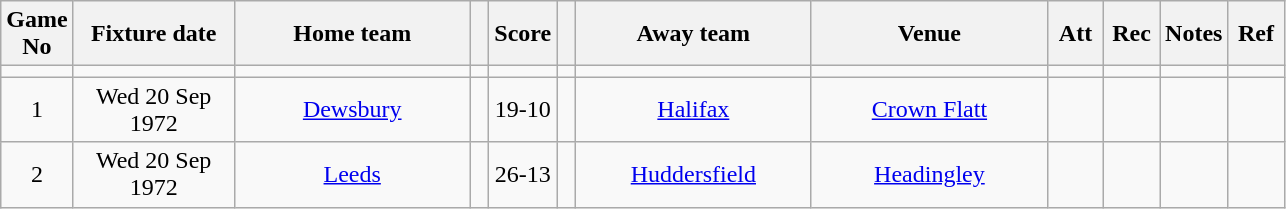<table class="wikitable" style="text-align:center;">
<tr>
<th width=20 abbr="No">Game No</th>
<th width=100 abbr="Date">Fixture date</th>
<th width=150 abbr="Home team">Home team</th>
<th width=5 abbr="space"></th>
<th width=20 abbr="Score">Score</th>
<th width=5 abbr="space"></th>
<th width=150 abbr="Away team">Away team</th>
<th width=150 abbr="Venue">Venue</th>
<th width=30 abbr="Att">Att</th>
<th width=30 abbr="Rec">Rec</th>
<th width=20 abbr="Notes">Notes</th>
<th width=30 abbr="Ref">Ref</th>
</tr>
<tr>
<td></td>
<td></td>
<td></td>
<td></td>
<td></td>
<td></td>
<td></td>
<td></td>
<td></td>
<td></td>
<td></td>
</tr>
<tr>
<td>1</td>
<td>Wed 20 Sep 1972</td>
<td><a href='#'>Dewsbury</a></td>
<td></td>
<td>19-10</td>
<td></td>
<td><a href='#'>Halifax</a></td>
<td><a href='#'>Crown Flatt</a></td>
<td></td>
<td></td>
<td></td>
<td></td>
</tr>
<tr>
<td>2</td>
<td>Wed 20 Sep 1972</td>
<td><a href='#'>Leeds</a></td>
<td></td>
<td>26-13</td>
<td></td>
<td><a href='#'>Huddersfield</a></td>
<td><a href='#'>Headingley</a></td>
<td></td>
<td></td>
<td></td>
<td></td>
</tr>
</table>
